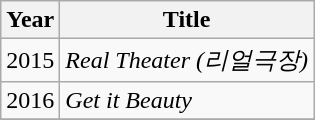<table class="wikitable">
<tr>
<th>Year</th>
<th>Title</th>
</tr>
<tr>
<td align="center">2015</td>
<td><em>Real Theater (리얼극장)</em></td>
</tr>
<tr>
<td>2016</td>
<td><em>Get it Beauty</em></td>
</tr>
<tr>
</tr>
</table>
